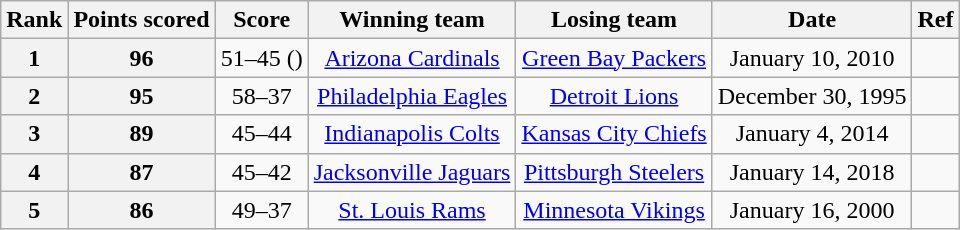<table class="wikitable sortable plainrowheaders" style="text-align:center;">
<tr>
<th>Rank</th>
<th>Points scored</th>
<th>Score</th>
<th>Winning team</th>
<th>Losing team</th>
<th>Date</th>
<th scope="col" class="unsortable">Ref</th>
</tr>
<tr>
<th scope="row" style="text-align:center;">1</th>
<th scope="row" style="text-align:center;">96</th>
<td>51–45 ()</td>
<td><a href='#'>Arizona Cardinals</a></td>
<td><a href='#'>Green Bay Packers</a></td>
<td>January 10, 2010</td>
<td></td>
</tr>
<tr>
<th scope="row" style="text-align:center;">2</th>
<th scope="row" style="text-align:center;">95</th>
<td>58–37</td>
<td><a href='#'>Philadelphia Eagles</a></td>
<td><a href='#'>Detroit Lions</a></td>
<td>December 30, 1995</td>
<td></td>
</tr>
<tr>
<th scope="row" style="text-align:center;">3</th>
<th scope="row" style="text-align:center;">89</th>
<td>45–44</td>
<td><a href='#'>Indianapolis Colts</a></td>
<td><a href='#'>Kansas City Chiefs</a></td>
<td>January 4, 2014</td>
<td></td>
</tr>
<tr>
<th scope="row" style="text-align:center;">4</th>
<th scope="row" style="text-align:center;">87</th>
<td>45–42</td>
<td><a href='#'>Jacksonville Jaguars</a></td>
<td><a href='#'>Pittsburgh Steelers</a></td>
<td>January 14, 2018</td>
<td></td>
</tr>
<tr>
<th scope="row" style="text-align:center;">5</th>
<th scope="row" style="text-align:center;">86</th>
<td>49–37</td>
<td><a href='#'>St. Louis Rams</a></td>
<td><a href='#'>Minnesota Vikings</a></td>
<td>January 16, 2000</td>
<td></td>
</tr>
</table>
